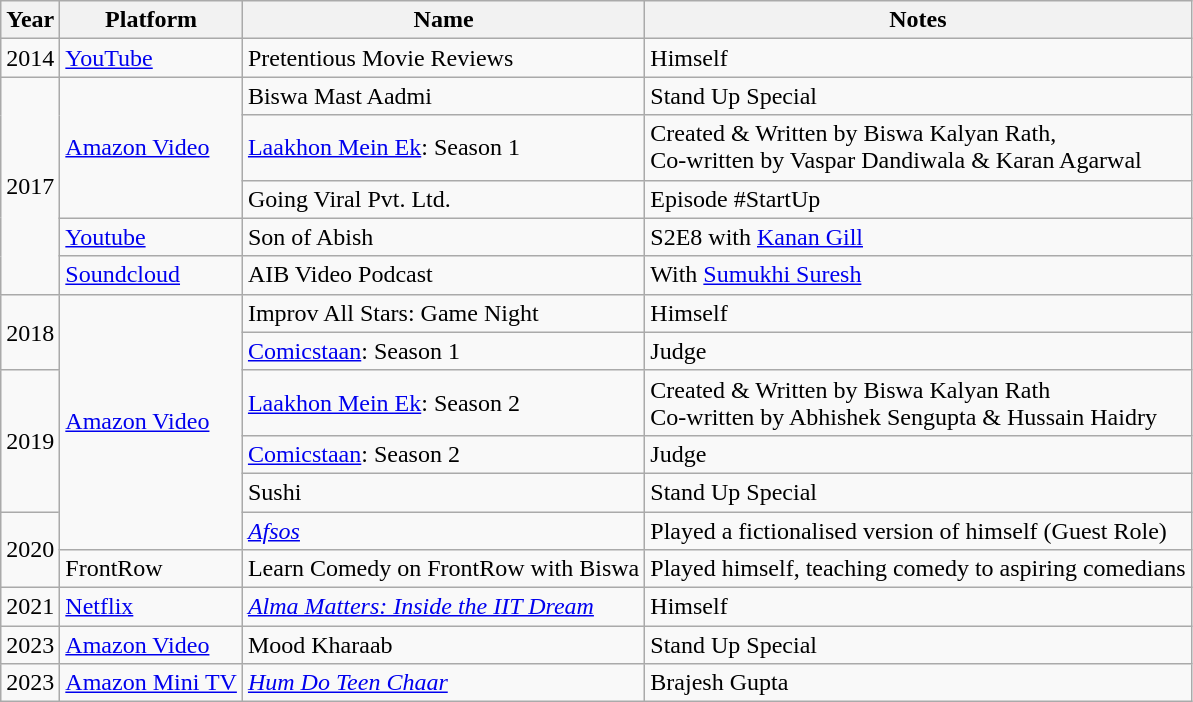<table class="wikitable sortable">
<tr>
<th>Year</th>
<th>Platform</th>
<th>Name</th>
<th>Notes</th>
</tr>
<tr>
<td>2014</td>
<td><a href='#'>YouTube</a></td>
<td>Pretentious Movie Reviews</td>
<td>Himself</td>
</tr>
<tr>
<td rowspan="5">2017</td>
<td rowspan="3"><a href='#'>Amazon Video</a></td>
<td>Biswa Mast Aadmi</td>
<td>Stand Up Special</td>
</tr>
<tr>
<td><a href='#'>Laakhon Mein Ek</a>: Season 1</td>
<td>Created & Written by Biswa Kalyan Rath,<br>Co-written by Vaspar Dandiwala & Karan Agarwal</td>
</tr>
<tr>
<td>Going Viral Pvt. Ltd.</td>
<td>Episode #StartUp</td>
</tr>
<tr>
<td><a href='#'>Youtube</a></td>
<td>Son of Abish</td>
<td>S2E8 with <a href='#'>Kanan Gill</a></td>
</tr>
<tr>
<td><a href='#'>Soundcloud</a></td>
<td>AIB Video Podcast</td>
<td>With <a href='#'>Sumukhi Suresh</a></td>
</tr>
<tr>
<td rowspan="2">2018</td>
<td rowspan="6"><a href='#'>Amazon Video</a></td>
<td>Improv All Stars: Game Night</td>
<td>Himself</td>
</tr>
<tr>
<td><a href='#'>Comicstaan</a>: Season 1</td>
<td>Judge</td>
</tr>
<tr>
<td rowspan="3">2019</td>
<td><a href='#'>Laakhon Mein Ek</a>: Season 2</td>
<td>Created & Written by Biswa Kalyan Rath<br>Co-written by Abhishek Sengupta & Hussain Haidry</td>
</tr>
<tr>
<td><a href='#'>Comicstaan</a>: Season 2</td>
<td>Judge</td>
</tr>
<tr>
<td>Sushi</td>
<td>Stand Up Special</td>
</tr>
<tr>
<td rowspan="2">2020</td>
<td><em><a href='#'>Afsos</a></em></td>
<td>Played a fictionalised version of himself (Guest Role)</td>
</tr>
<tr>
<td>FrontRow</td>
<td>Learn Comedy on FrontRow with Biswa</td>
<td>Played himself, teaching comedy to aspiring comedians</td>
</tr>
<tr>
<td>2021</td>
<td><a href='#'>Netflix</a></td>
<td><em><a href='#'>Alma Matters: Inside the IIT Dream</a></em></td>
<td>Himself</td>
</tr>
<tr>
<td>2023</td>
<td><a href='#'>Amazon Video</a></td>
<td>Mood Kharaab</td>
<td>Stand Up Special</td>
</tr>
<tr>
<td>2023</td>
<td><a href='#'>Amazon Mini TV</a></td>
<td><em><a href='#'>Hum Do Teen Chaar</a></em></td>
<td>Brajesh Gupta</td>
</tr>
</table>
